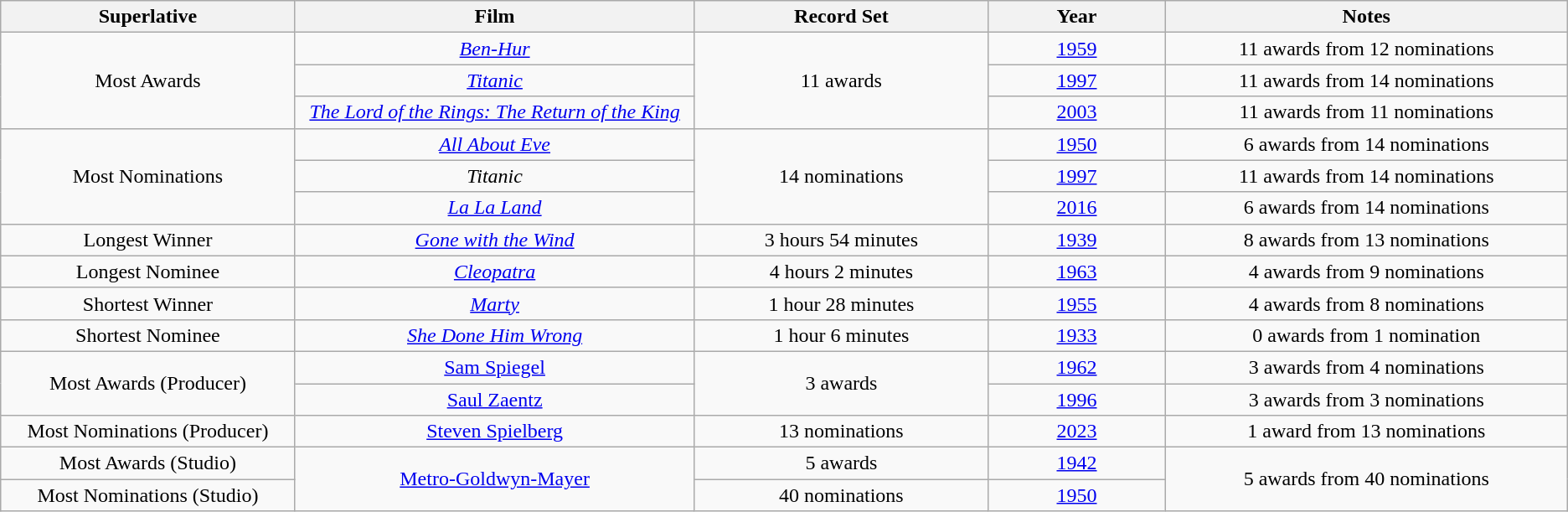<table class="wikitable" style="text-align: center">
<tr>
<th width="250">Superlative</th>
<th width="350">Film</th>
<th width="250">Record Set</th>
<th width="150">Year</th>
<th width="350">Notes</th>
</tr>
<tr>
<td rowspan=3>Most Awards</td>
<td><em><a href='#'>Ben-Hur</a></em></td>
<td rowspan=3>11 awards</td>
<td><a href='#'>1959</a></td>
<td>11 awards from 12 nominations</td>
</tr>
<tr>
<td><em><a href='#'>Titanic</a></em></td>
<td><a href='#'>1997</a></td>
<td>11 awards from 14 nominations</td>
</tr>
<tr>
<td><em><a href='#'>The Lord of the Rings: The Return of the King</a></em></td>
<td><a href='#'>2003</a></td>
<td>11 awards from 11 nominations</td>
</tr>
<tr>
<td rowspan=3>Most Nominations</td>
<td><em><a href='#'>All About Eve</a></em></td>
<td rowspan=3>14 nominations</td>
<td><a href='#'>1950</a></td>
<td>6 awards from 14 nominations</td>
</tr>
<tr>
<td><em>Titanic</em></td>
<td><a href='#'>1997</a></td>
<td>11 awards from 14 nominations</td>
</tr>
<tr>
<td><em><a href='#'>La La Land</a></em></td>
<td><a href='#'>2016</a></td>
<td>6 awards from 14 nominations</td>
</tr>
<tr>
<td>Longest Winner</td>
<td><em><a href='#'>Gone with the Wind</a></em></td>
<td>3 hours 54 minutes</td>
<td><a href='#'>1939</a></td>
<td>8 awards from 13 nominations</td>
</tr>
<tr>
<td>Longest Nominee</td>
<td><em><a href='#'>Cleopatra</a></em></td>
<td>4 hours 2 minutes</td>
<td><a href='#'>1963</a></td>
<td>4 awards from 9 nominations</td>
</tr>
<tr>
<td>Shortest Winner</td>
<td><em><a href='#'>Marty</a></em></td>
<td>1 hour 28 minutes</td>
<td><a href='#'>1955</a></td>
<td>4 awards from 8 nominations</td>
</tr>
<tr>
<td>Shortest Nominee</td>
<td><em><a href='#'>She Done Him Wrong</a></em></td>
<td>1 hour 6 minutes</td>
<td><a href='#'>1933</a></td>
<td>0 awards from 1 nomination</td>
</tr>
<tr>
<td rowspan=2>Most Awards (Producer)</td>
<td><a href='#'>Sam Spiegel</a></td>
<td rowspan="2">3 awards</td>
<td><a href='#'>1962</a></td>
<td>3 awards from 4 nominations</td>
</tr>
<tr>
<td><a href='#'>Saul Zaentz</a></td>
<td><a href='#'>1996</a></td>
<td>3 awards from 3 nominations</td>
</tr>
<tr>
<td>Most Nominations (Producer)</td>
<td><a href='#'>Steven Spielberg</a></td>
<td>13 nominations</td>
<td><a href='#'>2023</a></td>
<td>1 award from 13 nominations</td>
</tr>
<tr>
<td>Most Awards (Studio)</td>
<td rowspan=2><a href='#'>Metro-Goldwyn-Mayer</a></td>
<td>5 awards</td>
<td><a href='#'>1942</a></td>
<td rowspan=2>5 awards from 40 nominations</td>
</tr>
<tr>
<td>Most Nominations (Studio)</td>
<td>40 nominations</td>
<td><a href='#'>1950</a></td>
</tr>
</table>
